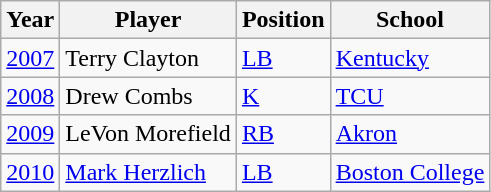<table class="wikitable">
<tr>
<th bgcolor="#e5e5e5">Year</th>
<th bgcolor="#e5e5e5">Player</th>
<th bgcolor="#e5e5e5">Position</th>
<th bgcolor="#e5e5e5">School</th>
</tr>
<tr>
<td><a href='#'>2007</a></td>
<td>Terry Clayton</td>
<td><a href='#'>LB</a></td>
<td><a href='#'>Kentucky</a></td>
</tr>
<tr>
<td><a href='#'>2008</a></td>
<td>Drew Combs</td>
<td><a href='#'>K</a></td>
<td><a href='#'>TCU</a></td>
</tr>
<tr>
<td><a href='#'>2009</a></td>
<td>LeVon Morefield</td>
<td><a href='#'>RB</a></td>
<td><a href='#'>Akron</a></td>
</tr>
<tr>
<td><a href='#'>2010</a></td>
<td><a href='#'>Mark Herzlich</a></td>
<td><a href='#'>LB</a></td>
<td><a href='#'>Boston College</a></td>
</tr>
</table>
